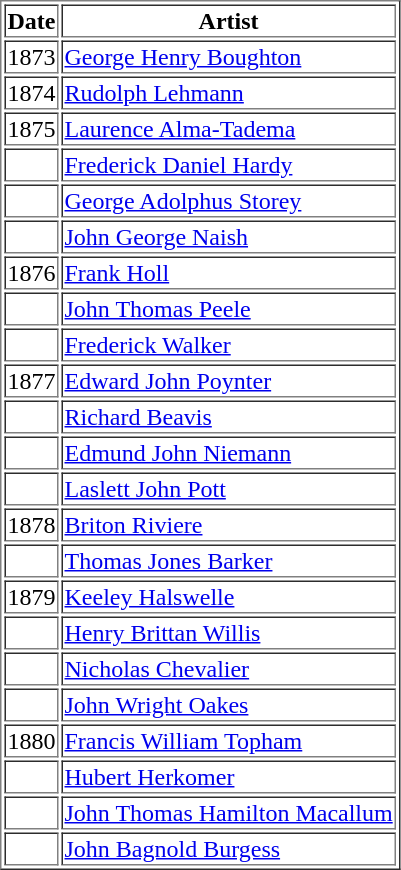<table border=1>
<tr>
<th>Date</th>
<th>Artist</th>
</tr>
<tr>
<td>1873</td>
<td><a href='#'>George Henry Boughton</a></td>
</tr>
<tr>
<td>1874</td>
<td><a href='#'>Rudolph Lehmann</a></td>
</tr>
<tr>
<td>1875</td>
<td><a href='#'>Laurence Alma-Tadema</a></td>
</tr>
<tr>
<td></td>
<td><a href='#'>Frederick Daniel Hardy</a></td>
</tr>
<tr>
<td></td>
<td><a href='#'>George Adolphus Storey</a></td>
</tr>
<tr>
<td></td>
<td><a href='#'>John George Naish</a></td>
</tr>
<tr>
<td>1876</td>
<td><a href='#'>Frank Holl</a></td>
</tr>
<tr>
<td></td>
<td><a href='#'>John Thomas Peele</a></td>
</tr>
<tr>
<td></td>
<td><a href='#'>Frederick Walker</a></td>
</tr>
<tr>
<td>1877</td>
<td><a href='#'>Edward John Poynter</a></td>
</tr>
<tr>
<td></td>
<td><a href='#'>Richard Beavis</a></td>
</tr>
<tr>
<td></td>
<td><a href='#'>Edmund John Niemann</a></td>
</tr>
<tr>
<td></td>
<td><a href='#'>Laslett John Pott</a></td>
</tr>
<tr>
<td>1878</td>
<td><a href='#'>Briton Riviere</a></td>
</tr>
<tr>
<td></td>
<td><a href='#'>Thomas Jones Barker</a></td>
</tr>
<tr>
<td>1879</td>
<td><a href='#'>Keeley Halswelle</a></td>
</tr>
<tr>
<td></td>
<td><a href='#'>Henry Brittan Willis</a></td>
</tr>
<tr>
<td></td>
<td><a href='#'>Nicholas Chevalier</a></td>
</tr>
<tr>
<td></td>
<td><a href='#'>John Wright Oakes</a></td>
</tr>
<tr>
<td>1880</td>
<td><a href='#'>Francis William Topham</a></td>
</tr>
<tr>
<td></td>
<td><a href='#'>Hubert Herkomer</a></td>
</tr>
<tr>
<td></td>
<td><a href='#'>John Thomas Hamilton Macallum</a></td>
</tr>
<tr>
<td></td>
<td><a href='#'>John Bagnold Burgess</a></td>
</tr>
</table>
